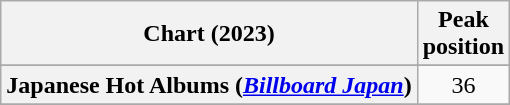<table class="wikitable sortable plainrowheaders" style="text-align:center;">
<tr>
<th scope="col">Chart (2023)</th>
<th scope="col">Peak<br>position</th>
</tr>
<tr>
</tr>
<tr>
</tr>
<tr>
<th scope="row">Japanese Hot Albums (<em><a href='#'>Billboard Japan</a></em>)</th>
<td>36</td>
</tr>
<tr>
</tr>
<tr>
</tr>
<tr>
</tr>
<tr>
</tr>
</table>
